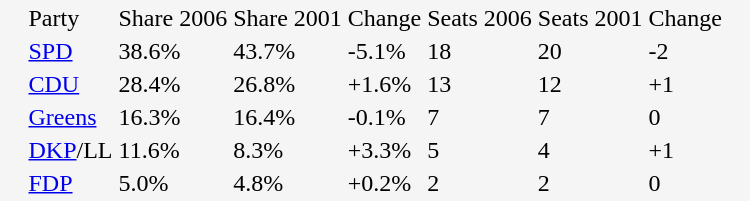<table style="background: #F5F5F5; padding:0em 1em 0em 1em;">
<tr ---->
<td align="left">Party</td>
<td>Share 2006</td>
<td>Share 2001</td>
<td>Change</td>
<td>Seats 2006</td>
<td>Seats 2001</td>
<td>Change</td>
</tr>
<tr ---->
<td align="left"><a href='#'>SPD</a></td>
<td>38.6%</td>
<td>43.7%</td>
<td>-5.1%</td>
<td>18</td>
<td>20</td>
<td>-2</td>
</tr>
<tr ---->
<td align="left"><a href='#'>CDU</a></td>
<td>28.4%</td>
<td>26.8%</td>
<td>+1.6%</td>
<td>13</td>
<td>12</td>
<td>+1</td>
</tr>
<tr ---->
<td align="left"><a href='#'>Greens</a></td>
<td>16.3%</td>
<td>16.4%</td>
<td>-0.1%</td>
<td>7</td>
<td>7</td>
<td>0</td>
</tr>
<tr ---->
<td align="left"><a href='#'>DKP</a>/LL</td>
<td>11.6%</td>
<td>8.3%</td>
<td>+3.3%</td>
<td>5</td>
<td>4</td>
<td>+1</td>
</tr>
<tr ---->
<td align="left"><a href='#'>FDP</a></td>
<td>5.0%</td>
<td>4.8%</td>
<td>+0.2%</td>
<td>2</td>
<td>2</td>
<td>0</td>
</tr>
</table>
